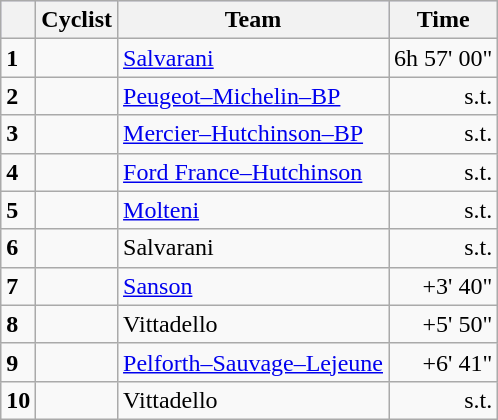<table class="wikitable">
<tr style="background:#ccccff;">
<th></th>
<th>Cyclist</th>
<th>Team</th>
<th>Time</th>
</tr>
<tr>
<td><strong>1</strong></td>
<td></td>
<td><a href='#'>Salvarani</a></td>
<td align=right>6h 57' 00"</td>
</tr>
<tr>
<td><strong>2</strong></td>
<td></td>
<td><a href='#'>Peugeot–Michelin–BP</a></td>
<td align=right>s.t.</td>
</tr>
<tr>
<td><strong>3</strong></td>
<td></td>
<td><a href='#'>Mercier–Hutchinson–BP</a></td>
<td align=right>s.t.</td>
</tr>
<tr>
<td><strong>4</strong></td>
<td></td>
<td><a href='#'>Ford France–Hutchinson</a></td>
<td align=right>s.t.</td>
</tr>
<tr>
<td><strong>5</strong></td>
<td></td>
<td><a href='#'>Molteni</a></td>
<td align=right>s.t.</td>
</tr>
<tr>
<td><strong>6</strong></td>
<td></td>
<td>Salvarani</td>
<td align=right>s.t.</td>
</tr>
<tr>
<td><strong>7</strong></td>
<td></td>
<td><a href='#'>Sanson</a></td>
<td align=right>+3' 40"</td>
</tr>
<tr>
<td><strong>8</strong></td>
<td></td>
<td>Vittadello</td>
<td align=right>+5' 50"</td>
</tr>
<tr>
<td><strong>9</strong></td>
<td></td>
<td><a href='#'>Pelforth–Sauvage–Lejeune</a></td>
<td align=right>+6' 41"</td>
</tr>
<tr>
<td><strong>10</strong></td>
<td></td>
<td>Vittadello</td>
<td align=right>s.t.</td>
</tr>
</table>
